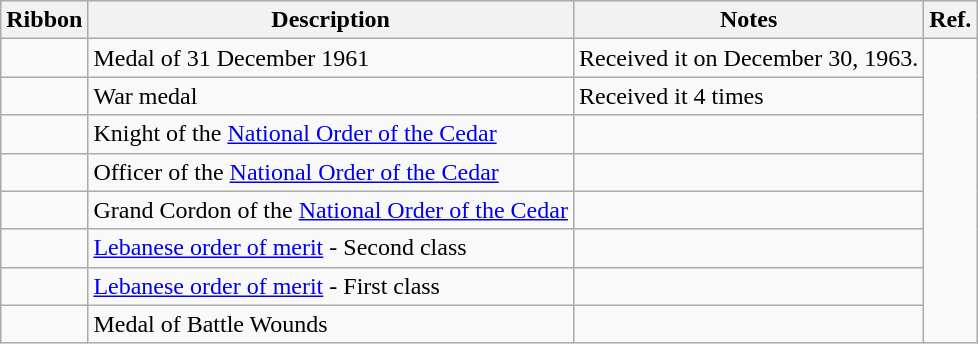<table class="wikitable">
<tr>
<th>Ribbon</th>
<th>Description</th>
<th>Notes</th>
<th>Ref.</th>
</tr>
<tr>
<td></td>
<td>Medal of 31 December 1961</td>
<td>Received it on December 30, 1963.</td>
<td rowspan="8"></td>
</tr>
<tr>
<td></td>
<td>War medal</td>
<td>Received it 4 times</td>
</tr>
<tr>
<td></td>
<td>Knight of the <a href='#'>National Order of the Cedar</a></td>
<td></td>
</tr>
<tr>
<td></td>
<td>Officer of the <a href='#'>National Order of the Cedar</a></td>
<td></td>
</tr>
<tr>
<td></td>
<td>Grand Cordon of the <a href='#'>National Order of the Cedar</a></td>
<td></td>
</tr>
<tr>
<td></td>
<td><a href='#'>Lebanese order of merit</a> - Second class</td>
<td></td>
</tr>
<tr>
<td></td>
<td><a href='#'>Lebanese order of merit</a> - First class</td>
<td></td>
</tr>
<tr>
<td></td>
<td>Medal of Battle Wounds</td>
<td></td>
</tr>
</table>
